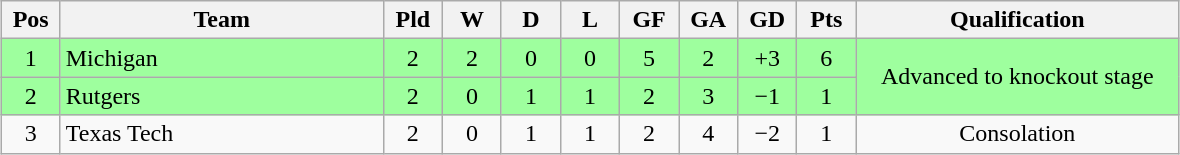<table class="wikitable" style="text-align:center; margin: 1em auto">
<tr>
<th style="width:2em">Pos</th>
<th style="width:13em">Team</th>
<th style="width:2em">Pld</th>
<th style="width:2em">W</th>
<th style="width:2em">D</th>
<th style="width:2em">L</th>
<th style="width:2em">GF</th>
<th style="width:2em">GA</th>
<th style="width:2em">GD</th>
<th style="width:2em">Pts</th>
<th style="width:13em">Qualification</th>
</tr>
<tr bgcolor="#9eff9e">
<td>1</td>
<td style="text-align:left">Michigan</td>
<td>2</td>
<td>2</td>
<td>0</td>
<td>0</td>
<td>5</td>
<td>2</td>
<td>+3</td>
<td>6</td>
<td rowspan="2">Advanced to knockout stage</td>
</tr>
<tr bgcolor="#9eff9e">
<td>2</td>
<td style="text-align:left">Rutgers</td>
<td>2</td>
<td>0</td>
<td>1</td>
<td>1</td>
<td>2</td>
<td>3</td>
<td>−1</td>
<td>1</td>
</tr>
<tr>
<td>3</td>
<td style="text-align:left">Texas Tech</td>
<td>2</td>
<td>0</td>
<td>1</td>
<td>1</td>
<td>2</td>
<td>4</td>
<td>−2</td>
<td>1</td>
<td>Consolation</td>
</tr>
</table>
